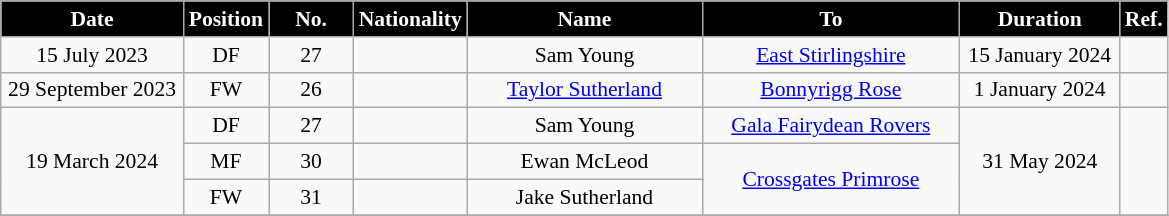<table class="wikitable"  style="text-align:center; font-size:90%; ">
<tr>
<th style="background:#000000; color:white; width:115px;">Date</th>
<th style="background:#000000; color:white; width:50px;">Position</th>
<th style="background:#000000; color:white; width:50px;">No.</th>
<th style="background:#000000; color:white; width:50px;">Nationality</th>
<th style="background:#000000; color:white; width:150px;">Name</th>
<th style="background:#000000; color:white; width:165px;">To</th>
<th style="background:#000000; color:white; width:100px;">Duration</th>
<th style="background:#000000; color:white; width:25px;">Ref.</th>
</tr>
<tr>
<td>15 July 2023</td>
<td>DF</td>
<td>27</td>
<td></td>
<td>Sam Young</td>
<td><a href='#'>East Stirlingshire</a></td>
<td>15 January 2024</td>
<td></td>
</tr>
<tr>
<td>29 September 2023</td>
<td>FW</td>
<td>26</td>
<td></td>
<td><a href='#'>Taylor Sutherland</a></td>
<td><a href='#'>Bonnyrigg Rose</a></td>
<td>1 January 2024</td>
<td></td>
</tr>
<tr>
<td rowspan=3>19 March 2024</td>
<td>DF</td>
<td>27</td>
<td></td>
<td>Sam Young</td>
<td><a href='#'>Gala Fairydean Rovers</a></td>
<td rowspan=3>31 May 2024</td>
<td rowspan=3></td>
</tr>
<tr>
<td>MF</td>
<td>30</td>
<td></td>
<td>Ewan McLeod</td>
<td rowspan=2><a href='#'>Crossgates Primrose</a></td>
</tr>
<tr>
<td>FW</td>
<td>31</td>
<td></td>
<td>Jake Sutherland</td>
</tr>
<tr>
</tr>
</table>
